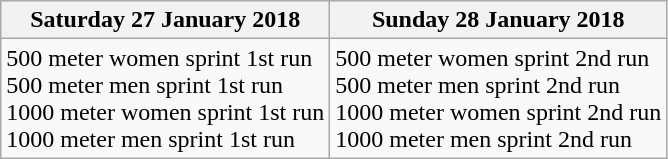<table class="wikitable">
<tr>
<th>Saturday 27 January 2018</th>
<th>Sunday 28 January 2018</th>
</tr>
<tr>
<td Valign=top>500 meter women sprint 1st run <br> 500 meter men sprint 1st run <br> 1000 meter women sprint 1st run <br> 1000 meter men sprint 1st run</td>
<td Valign=top>500 meter women sprint 2nd run <br> 500 meter men sprint 2nd run <br> 1000 meter women sprint 2nd run <br> 1000 meter men sprint 2nd run</td>
</tr>
</table>
